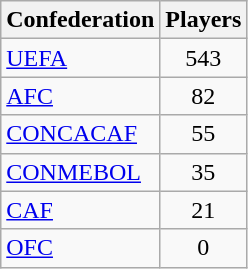<table class="wikitable sortable">
<tr>
<th>Confederation</th>
<th>Players</th>
</tr>
<tr>
<td><a href='#'>UEFA</a></td>
<td align=center>543</td>
</tr>
<tr>
<td><a href='#'>AFC</a></td>
<td align=center>82</td>
</tr>
<tr>
<td><a href='#'>CONCACAF</a></td>
<td align=center>55</td>
</tr>
<tr>
<td><a href='#'>CONMEBOL</a></td>
<td align=center>35</td>
</tr>
<tr>
<td><a href='#'>CAF</a></td>
<td align=center>21</td>
</tr>
<tr>
<td><a href='#'>OFC</a></td>
<td align=center>0</td>
</tr>
</table>
